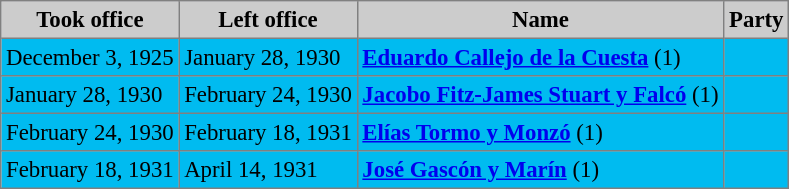<table bgcolor="#f7f8ff" cellpadding="3" cellspacing="0" border="1" style="font-size: 95%; border: gray solid 1px; border-collapse: collapse;">
<tr bgcolor="#CCCCCC">
<th align="center">Took office</th>
<th align="center">Left office</th>
<th align="center">Name</th>
<th align="center">Party</th>
</tr>
<tr bgcolor= ="#BBBBFF">
<td>December 3, 1925</td>
<td>January 28, 1930</td>
<td><strong><a href='#'>Eduardo Callejo de la Cuesta</a></strong>  (1)</td>
<td></td>
</tr>
<tr bgcolor= ="#BBBBFF">
<td>January 28, 1930</td>
<td>February 24, 1930</td>
<td><strong><a href='#'>Jacobo Fitz-James Stuart y Falcó</a></strong>  (1)</td>
<td></td>
</tr>
<tr bgcolor= ="#BBBBFF">
<td>February 24, 1930</td>
<td>February 18, 1931</td>
<td><strong><a href='#'>Elías Tormo y Monzó</a></strong>  (1)</td>
<td></td>
</tr>
<tr bgcolor= ="#BBBBFF">
<td>February 18, 1931</td>
<td>April 14, 1931</td>
<td><strong><a href='#'>José Gascón y Marín</a></strong>  (1)</td>
<td></td>
</tr>
</table>
